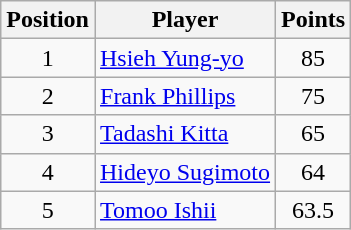<table class="wikitable">
<tr>
<th>Position</th>
<th>Player</th>
<th>Points</th>
</tr>
<tr>
<td align=center>1</td>
<td> <a href='#'>Hsieh Yung-yo</a></td>
<td align=center>85</td>
</tr>
<tr>
<td align=center>2</td>
<td> <a href='#'>Frank Phillips</a></td>
<td align=center>75</td>
</tr>
<tr>
<td align=center>3</td>
<td> <a href='#'>Tadashi Kitta</a></td>
<td align=center>65</td>
</tr>
<tr>
<td align=center>4</td>
<td> <a href='#'>Hideyo Sugimoto</a></td>
<td align=center>64</td>
</tr>
<tr>
<td align=center>5</td>
<td> <a href='#'>Tomoo Ishii</a></td>
<td align=center>63.5</td>
</tr>
</table>
